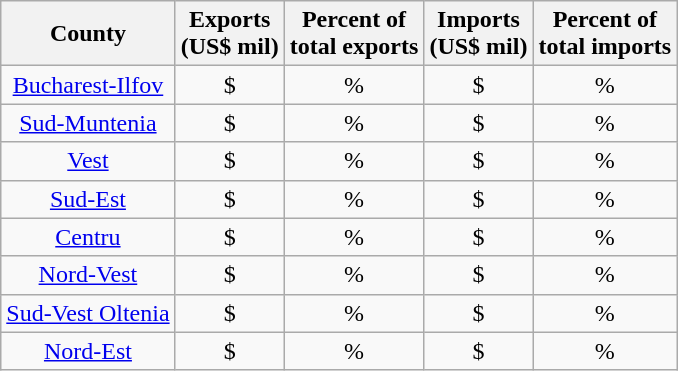<table class="wikitable sortable">
<tr>
<th>County</th>
<th>Exports<br>(US$ mil)</th>
<th>Percent of<br> total exports</th>
<th>Imports<br>(US$ mil)</th>
<th>Percent of<br> total imports</th>
</tr>
<tr>
<td align="center"><a href='#'>Bucharest-Ilfov</a></td>
<td align="center">$</td>
<td align="center">%</td>
<td align="center">$</td>
<td align="center">%</td>
</tr>
<tr>
<td align="center"><a href='#'>Sud-Muntenia</a></td>
<td align="center">$</td>
<td align="center">%</td>
<td align="center">$</td>
<td align="center">%</td>
</tr>
<tr>
<td align="center"><a href='#'>Vest</a></td>
<td align="center">$</td>
<td align="center">%</td>
<td align="center">$</td>
<td align="center">%</td>
</tr>
<tr>
<td align="center"><a href='#'>Sud-Est</a></td>
<td align="center">$</td>
<td align="center">%</td>
<td align="center">$</td>
<td align="center">%</td>
</tr>
<tr>
<td align="center"><a href='#'>Centru</a></td>
<td align="center">$</td>
<td align="center">%</td>
<td align="center">$</td>
<td align="center">%</td>
</tr>
<tr>
<td align="center"><a href='#'>Nord-Vest</a></td>
<td align="center">$</td>
<td align="center">%</td>
<td align="center">$</td>
<td align="center">%</td>
</tr>
<tr>
<td align="center"><a href='#'>Sud-Vest Oltenia</a></td>
<td align="center">$</td>
<td align="center">%</td>
<td align="center">$</td>
<td align="center">%</td>
</tr>
<tr>
<td align="center"><a href='#'>Nord-Est</a></td>
<td align="center">$</td>
<td align="center">%</td>
<td align="center">$</td>
<td align="center">%</td>
</tr>
</table>
